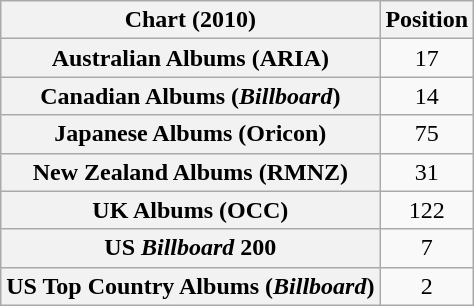<table class="wikitable sortable plainrowheaders" style="text-align:center;">
<tr>
<th scope="col">Chart (2010)</th>
<th scope="col">Position</th>
</tr>
<tr>
<th scope="row">Australian Albums (ARIA)</th>
<td>17</td>
</tr>
<tr>
<th scope="row">Canadian Albums (<em>Billboard</em>)</th>
<td>14</td>
</tr>
<tr>
<th scope="row">Japanese Albums (Oricon)</th>
<td>75</td>
</tr>
<tr>
<th scope="row">New Zealand Albums (RMNZ)</th>
<td>31</td>
</tr>
<tr>
<th scope="row">UK Albums (OCC)</th>
<td>122</td>
</tr>
<tr>
<th scope="row">US <em>Billboard</em> 200</th>
<td>7</td>
</tr>
<tr>
<th scope="row">US Top Country Albums (<em>Billboard</em>)</th>
<td>2</td>
</tr>
</table>
